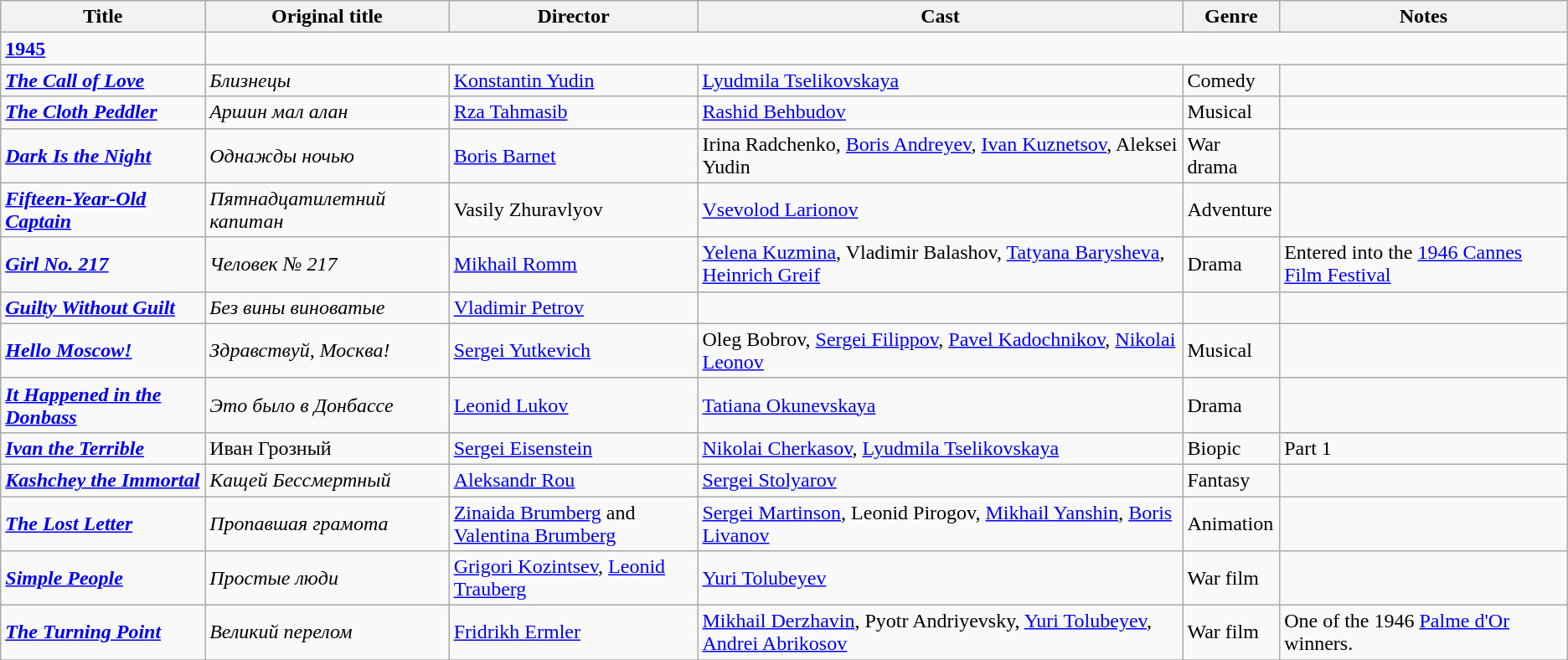<table class="wikitable">
<tr>
<th>Title</th>
<th>Original title</th>
<th>Director</th>
<th>Cast</th>
<th>Genre</th>
<th>Notes</th>
</tr>
<tr>
<td><strong><a href='#'>1945</a></strong></td>
</tr>
<tr>
<td><strong><em><a href='#'>The Call of Love</a></em></strong></td>
<td><em>Близнецы</em></td>
<td><a href='#'>Konstantin Yudin</a></td>
<td><a href='#'>Lyudmila Tselikovskaya</a></td>
<td>Comedy</td>
<td></td>
</tr>
<tr>
<td><strong><em><a href='#'>The Cloth Peddler</a></em></strong></td>
<td><em>Аршин мал алан</em></td>
<td><a href='#'>Rza Tahmasib</a></td>
<td><a href='#'>Rashid Behbudov</a></td>
<td>Musical</td>
<td></td>
</tr>
<tr>
<td><strong><em><a href='#'>Dark Is the Night</a></em></strong></td>
<td><em>Однажды ночью</em></td>
<td><a href='#'>Boris Barnet</a></td>
<td>Irina Radchenko, <a href='#'>Boris Andreyev</a>, <a href='#'>Ivan Kuznetsov</a>, Aleksei Yudin</td>
<td>War drama</td>
<td></td>
</tr>
<tr>
<td><strong><em><a href='#'>Fifteen-Year-Old Captain</a></em></strong></td>
<td><em>Пятнадцатилетний капитан</em></td>
<td>Vasily Zhuravlyov</td>
<td><a href='#'>Vsevolod Larionov</a></td>
<td>Adventure</td>
<td></td>
</tr>
<tr>
<td><strong><em><a href='#'>Girl No. 217</a></em></strong></td>
<td><em>Человек № 217</em></td>
<td><a href='#'>Mikhail Romm</a></td>
<td><a href='#'>Yelena Kuzmina</a>, Vladimir Balashov, <a href='#'>Tatyana Barysheva</a>, <a href='#'>Heinrich Greif</a></td>
<td>Drama</td>
<td>Entered into the <a href='#'>1946 Cannes Film Festival</a></td>
</tr>
<tr>
<td><strong><em><a href='#'>Guilty Without Guilt</a></em></strong></td>
<td><em>Без вины виноватые</em></td>
<td><a href='#'>Vladimir Petrov</a></td>
<td></td>
<td></td>
<td></td>
</tr>
<tr>
<td><strong><em><a href='#'>Hello Moscow!</a></em></strong></td>
<td><em>Здравствуй, Москва!</em></td>
<td><a href='#'>Sergei Yutkevich</a></td>
<td>Oleg Bobrov, <a href='#'>Sergei Filippov</a>, <a href='#'>Pavel Kadochnikov</a>, <a href='#'>Nikolai Leonov</a></td>
<td>Musical</td>
<td></td>
</tr>
<tr>
<td><strong><em><a href='#'>It Happened in the Donbass</a></em></strong></td>
<td><em>Это было в Донбассе</em></td>
<td><a href='#'>Leonid Lukov</a></td>
<td><a href='#'>Tatiana Okunevskaya</a></td>
<td>Drama</td>
<td></td>
</tr>
<tr>
<td><strong><em><a href='#'>Ivan the Terrible</a></em></strong></td>
<td>Иван Грозный</td>
<td><a href='#'>Sergei Eisenstein</a></td>
<td><a href='#'>Nikolai Cherkasov</a>, <a href='#'>Lyudmila Tselikovskaya</a></td>
<td>Biopic</td>
<td>Part 1</td>
</tr>
<tr>
<td><strong><em><a href='#'>Kashchey the Immortal</a></em></strong></td>
<td><em>Кащей Бессмертный</em></td>
<td><a href='#'>Aleksandr Rou</a></td>
<td><a href='#'>Sergei Stolyarov</a></td>
<td>Fantasy</td>
<td></td>
</tr>
<tr>
<td><strong><em><a href='#'>The Lost Letter</a></em></strong></td>
<td><em>Пропавшая грамота</em></td>
<td><a href='#'>Zinaida Brumberg</a> and<br><a href='#'>Valentina Brumberg</a></td>
<td><a href='#'>Sergei Martinson</a>, Leonid Pirogov, <a href='#'>Mikhail Yanshin</a>, <a href='#'>Boris Livanov</a></td>
<td>Animation</td>
<td></td>
</tr>
<tr>
<td><strong><em><a href='#'>Simple People</a></em></strong></td>
<td><em>Простые люди</em></td>
<td><a href='#'>Grigori Kozintsev</a>, <a href='#'>Leonid Trauberg</a></td>
<td><a href='#'>Yuri Tolubeyev</a></td>
<td>War film</td>
<td></td>
</tr>
<tr>
<td><strong><em><a href='#'>The Turning Point</a></em></strong></td>
<td><em>Великий перелом</em></td>
<td><a href='#'>Fridrikh Ermler</a></td>
<td><a href='#'>Mikhail Derzhavin</a>, Pyotr Andriyevsky, <a href='#'>Yuri Tolubeyev</a>, <a href='#'>Andrei Abrikosov</a></td>
<td>War film</td>
<td>One of the 1946 <a href='#'>Palme d'Or</a> winners.</td>
</tr>
<tr>
</tr>
</table>
